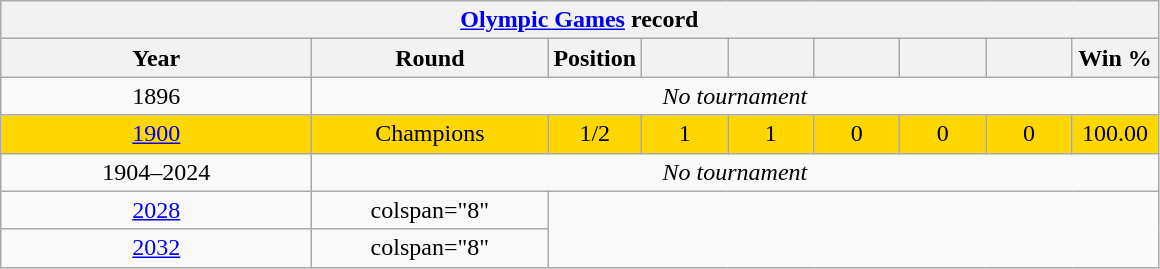<table class="wikitable" style="text-align:center">
<tr>
<th colspan=9><a href='#'>Olympic Games</a> record</th>
</tr>
<tr>
<th width=200>Year</th>
<th width=150>Round</th>
<th width=50>Position</th>
<th width=50></th>
<th width=50></th>
<th width=50></th>
<th width=50></th>
<th width=50></th>
<th width=50>Win %</th>
</tr>
<tr>
<td> 1896</td>
<td colspan="8"><em>No tournament</em></td>
</tr>
<tr style="background:gold">
<td> <a href='#'>1900</a></td>
<td>Champions</td>
<td>1/2</td>
<td>1</td>
<td>1</td>
<td>0</td>
<td>0</td>
<td>0</td>
<td>100.00</td>
</tr>
<tr>
<td>1904–2024</td>
<td colspan="8"><em>No tournament</em></td>
</tr>
<tr>
<td> <a href='#'>2028</a></td>
<td>colspan="8" </td>
</tr>
<tr>
<td> <a href='#'>2032</a></td>
<td>colspan="8" </td>
</tr>
</table>
